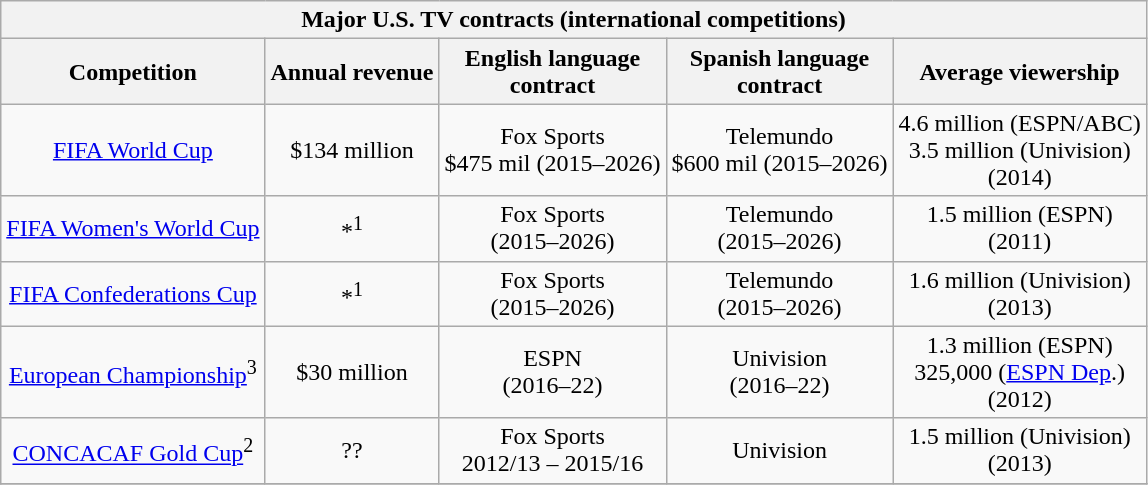<table class="wikitable" style="margin-left:1em;font-size:100%;text-align:center;">
<tr>
<th colspan=5>Major U.S. TV contracts (international competitions)</th>
</tr>
<tr>
<th>Competition</th>
<th>Annual revenue</th>
<th>English language <br> contract</th>
<th>Spanish language <br> contract</th>
<th>Average viewership</th>
</tr>
<tr>
<td><a href='#'>FIFA World Cup</a></td>
<td>$134 million</td>
<td>Fox Sports <br> $475 mil (2015–2026)</td>
<td>Telemundo <br> $600 mil (2015–2026)</td>
<td>4.6 million (ESPN/ABC) <br> 3.5 million (Univision) <br> (2014)</td>
</tr>
<tr>
<td><a href='#'>FIFA Women's World Cup</a></td>
<td>*<sup>1</sup></td>
<td>Fox Sports <br> (2015–2026)</td>
<td>Telemundo <br>  (2015–2026)</td>
<td>1.5 million (ESPN) <br> (2011)</td>
</tr>
<tr>
<td><a href='#'>FIFA Confederations Cup</a></td>
<td>*<sup>1</sup></td>
<td>Fox Sports <br> (2015–2026)</td>
<td>Telemundo <br>  (2015–2026)</td>
<td>1.6 million (Univision) <br> (2013)</td>
</tr>
<tr>
<td><a href='#'>European Championship</a><sup>3</sup></td>
<td>$30 million</td>
<td>ESPN <br> (2016–22)</td>
<td>Univision <br> (2016–22)</td>
<td>1.3 million (ESPN) <br> 325,000 (<a href='#'>ESPN Dep</a>.) <br> (2012)</td>
</tr>
<tr>
<td><a href='#'>CONCACAF Gold Cup</a><sup>2</sup></td>
<td>??</td>
<td>Fox Sports <br> 2012/13 – 2015/16</td>
<td>Univision</td>
<td>1.5 million (Univision) <br> (2013)</td>
</tr>
<tr>
</tr>
</table>
